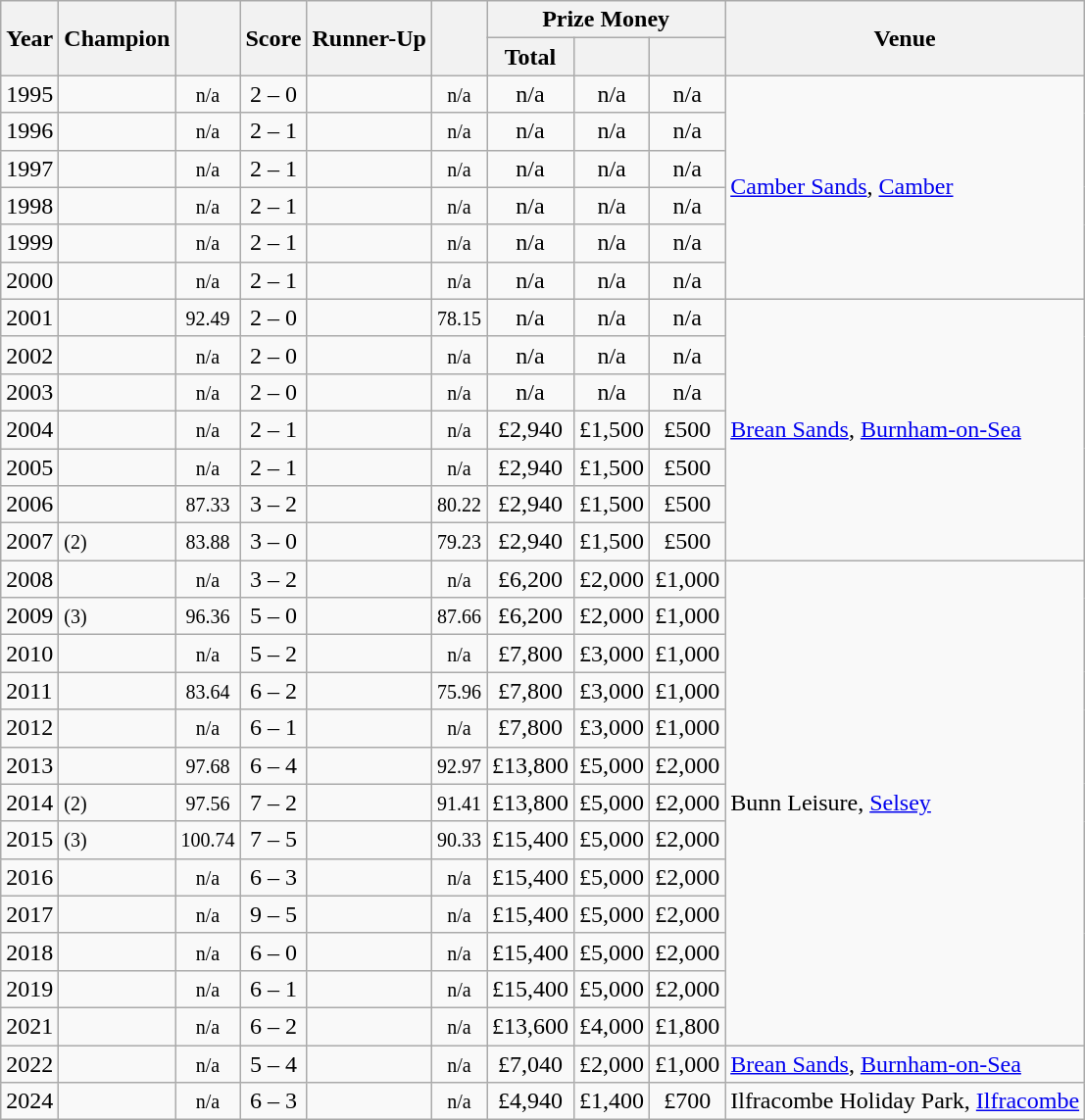<table class="wikitable sortable">
<tr>
<th rowspan=2>Year</th>
<th rowspan=2>Champion</th>
<th rowspan=2></th>
<th rowspan=2>Score</th>
<th rowspan=2>Runner-Up</th>
<th rowspan=2></th>
<th colspan=3>Prize Money</th>
<th rowspan=2>Venue</th>
</tr>
<tr>
<th>Total</th>
<th></th>
<th></th>
</tr>
<tr>
<td>1995</td>
<td></td>
<td align=center><small><span>n/a</span></small></td>
<td align=center>2 – 0</td>
<td></td>
<td align=center><small><span>n/a</span></small></td>
<td align=center>n/a</td>
<td align=center>n/a</td>
<td align=center>n/a</td>
<td rowspan=6><a href='#'>Camber Sands</a>, <a href='#'>Camber</a></td>
</tr>
<tr>
<td>1996</td>
<td></td>
<td align=center><small><span>n/a</span></small></td>
<td align=center>2 – 1</td>
<td></td>
<td align=center><small><span>n/a</span></small></td>
<td align=center>n/a</td>
<td align=center>n/a</td>
<td align=center>n/a</td>
</tr>
<tr>
<td>1997</td>
<td></td>
<td align=center><small><span>n/a</span></small></td>
<td align=center>2 – 1</td>
<td></td>
<td align=center><small><span>n/a</span></small></td>
<td align=center>n/a</td>
<td align=center>n/a</td>
<td align=center>n/a</td>
</tr>
<tr>
<td>1998</td>
<td></td>
<td align=center><small><span>n/a</span></small></td>
<td align=center>2 – 1</td>
<td></td>
<td align=center><small><span>n/a</span></small></td>
<td align=center>n/a</td>
<td align=center>n/a</td>
<td align=center>n/a</td>
</tr>
<tr>
<td>1999</td>
<td></td>
<td align=center><small><span>n/a</span></small></td>
<td align=center>2 – 1</td>
<td></td>
<td align=center><small><span>n/a</span></small></td>
<td align=center>n/a</td>
<td align=center>n/a</td>
<td align=center>n/a</td>
</tr>
<tr>
<td>2000</td>
<td></td>
<td align=center><small><span>n/a</span></small></td>
<td align=center>2 – 1</td>
<td></td>
<td align=center><small><span>n/a</span></small></td>
<td align=center>n/a</td>
<td align=center>n/a</td>
<td align=center>n/a</td>
</tr>
<tr>
<td>2001</td>
<td></td>
<td align=center><small><span>92.49</span></small></td>
<td align=center>2 – 0</td>
<td></td>
<td align=center><small><span>78.15</span></small></td>
<td align=center>n/a</td>
<td align=center>n/a</td>
<td align=center>n/a</td>
<td rowspan=7><a href='#'>Brean Sands</a>, <a href='#'>Burnham-on-Sea</a></td>
</tr>
<tr>
<td>2002</td>
<td></td>
<td align=center><small><span>n/a</span></small></td>
<td align=center>2 – 0</td>
<td></td>
<td align=center><small><span>n/a</span></small></td>
<td align=center>n/a</td>
<td align=center>n/a</td>
<td align=center>n/a</td>
</tr>
<tr>
<td>2003</td>
<td></td>
<td align=center><small><span>n/a</span></small></td>
<td align=center>2 – 0</td>
<td></td>
<td align=center><small><span>n/a</span></small></td>
<td align=center>n/a</td>
<td align=center>n/a</td>
<td align=center>n/a</td>
</tr>
<tr>
<td>2004</td>
<td></td>
<td align=center><small><span>n/a</span></small></td>
<td align=center>2 – 1</td>
<td></td>
<td align=center><small><span>n/a</span></small></td>
<td align=center>£2,940</td>
<td align=center>£1,500</td>
<td align=center>£500</td>
</tr>
<tr>
<td>2005</td>
<td></td>
<td align=center><small><span>n/a</span></small></td>
<td align=center>2 – 1</td>
<td></td>
<td align=center><small><span>n/a</span></small></td>
<td align=center>£2,940</td>
<td align=center>£1,500</td>
<td align=center>£500</td>
</tr>
<tr>
<td>2006</td>
<td></td>
<td align=center><small><span>87.33</span></small></td>
<td align=center>3 – 2</td>
<td></td>
<td align=center><small><span>80.22</span></small></td>
<td align=center>£2,940</td>
<td align=center>£1,500</td>
<td align=center>£500</td>
</tr>
<tr>
<td>2007</td>
<td> <small>(2)</small></td>
<td align=center><small><span>83.88</span></small></td>
<td align=center>3 – 0</td>
<td></td>
<td align=center><small><span>79.23</span></small></td>
<td align=center>£2,940</td>
<td align=center>£1,500</td>
<td align=center>£500</td>
</tr>
<tr>
<td>2008</td>
<td></td>
<td align=center><small><span>n/a</span></small></td>
<td align=center>3 – 2</td>
<td></td>
<td align=center><small><span>n/a</span></small></td>
<td align=center>£6,200</td>
<td align=center>£2,000</td>
<td align=center>£1,000</td>
<td rowspan=13>Bunn Leisure, <a href='#'>Selsey</a></td>
</tr>
<tr>
<td>2009</td>
<td> <small>(3)</small></td>
<td align=center><small><span>96.36</span></small></td>
<td align=center>5 – 0</td>
<td></td>
<td align=center><small><span>87.66</span></small></td>
<td align=center>£6,200</td>
<td align=center>£2,000</td>
<td align=center>£1,000</td>
</tr>
<tr>
<td>2010</td>
<td></td>
<td align=center><small><span>n/a</span></small></td>
<td align=center>5 – 2</td>
<td></td>
<td align=center><small><span>n/a</span></small></td>
<td align=center>£7,800</td>
<td align=center>£3,000</td>
<td align=center>£1,000</td>
</tr>
<tr>
<td>2011</td>
<td></td>
<td align=center><small><span>83.64</span></small></td>
<td align=center>6 – 2</td>
<td></td>
<td align=center><small><span>75.96</span></small></td>
<td align=center>£7,800</td>
<td align=center>£3,000</td>
<td align=center>£1,000</td>
</tr>
<tr>
<td>2012</td>
<td></td>
<td align=center><small><span>n/a</span></small></td>
<td align=center>6 – 1</td>
<td></td>
<td align=center><small><span>n/a</span></small></td>
<td align=center>£7,800</td>
<td align=center>£3,000</td>
<td align=center>£1,000</td>
</tr>
<tr>
<td>2013</td>
<td></td>
<td align=center><small><span>97.68</span></small></td>
<td align=center>6 – 4</td>
<td></td>
<td align=center><small><span>92.97</span></small></td>
<td align=center>£13,800</td>
<td align=center>£5,000</td>
<td align=center>£2,000</td>
</tr>
<tr>
<td>2014</td>
<td> <small>(2)</small></td>
<td align=center><small><span>97.56</span></small></td>
<td align=center>7 – 2</td>
<td></td>
<td align=center><small><span>91.41</span></small></td>
<td align=center>£13,800</td>
<td align=center>£5,000</td>
<td align=center>£2,000</td>
</tr>
<tr>
<td>2015</td>
<td> <small>(3)</small></td>
<td align=center><small><span>100.74</span></small></td>
<td align=center>7 – 5</td>
<td></td>
<td align=center><small><span>90.33</span></small></td>
<td align=center>£15,400</td>
<td align=center>£5,000</td>
<td align=center>£2,000</td>
</tr>
<tr>
<td>2016</td>
<td></td>
<td align=center><small><span>n/a</span></small></td>
<td align=center>6 – 3</td>
<td></td>
<td align=center><small><span>n/a</span></small></td>
<td align=center>£15,400</td>
<td align=center>£5,000</td>
<td align=center>£2,000</td>
</tr>
<tr>
<td>2017</td>
<td></td>
<td align=center><small><span>n/a</span></small></td>
<td align=center>9 – 5</td>
<td></td>
<td align=center><small><span>n/a</span></small></td>
<td align=center>£15,400</td>
<td align=center>£5,000</td>
<td align=center>£2,000</td>
</tr>
<tr>
<td>2018</td>
<td></td>
<td align=center><small><span>n/a</span></small></td>
<td align=center>6 – 0</td>
<td></td>
<td align=center><small><span>n/a</span></small></td>
<td align=center>£15,400</td>
<td align=center>£5,000</td>
<td align=center>£2,000</td>
</tr>
<tr>
<td>2019</td>
<td></td>
<td align=center><small><span>n/a</span></small></td>
<td align=center>6 – 1</td>
<td></td>
<td align=center><small><span>n/a</span></small></td>
<td align=center>£15,400</td>
<td align=center>£5,000</td>
<td align=center>£2,000</td>
</tr>
<tr>
<td>2021</td>
<td></td>
<td align=center><small><span>n/a</span></small></td>
<td align=center>6 – 2</td>
<td></td>
<td align=center><small><span>n/a</span></small></td>
<td align=center>£13,600</td>
<td align=center>£4,000</td>
<td align=center>£1,800</td>
</tr>
<tr>
<td>2022</td>
<td></td>
<td align=center><small><span>n/a</span></small></td>
<td align=center>5 – 4</td>
<td></td>
<td align=center><small><span>n/a</span></small></td>
<td align=center>£7,040</td>
<td align=center>£2,000</td>
<td align=center>£1,000</td>
<td><a href='#'>Brean Sands</a>, <a href='#'>Burnham-on-Sea</a></td>
</tr>
<tr>
<td>2024</td>
<td></td>
<td align=center><small><span>n/a</span></small></td>
<td align=center>6 – 3</td>
<td></td>
<td align=center><small><span>n/a</span></small></td>
<td align=center>£4,940</td>
<td align=center>£1,400</td>
<td align=center>£700</td>
<td>Ilfracombe Holiday Park, <a href='#'>Ilfracombe</a></td>
</tr>
</table>
